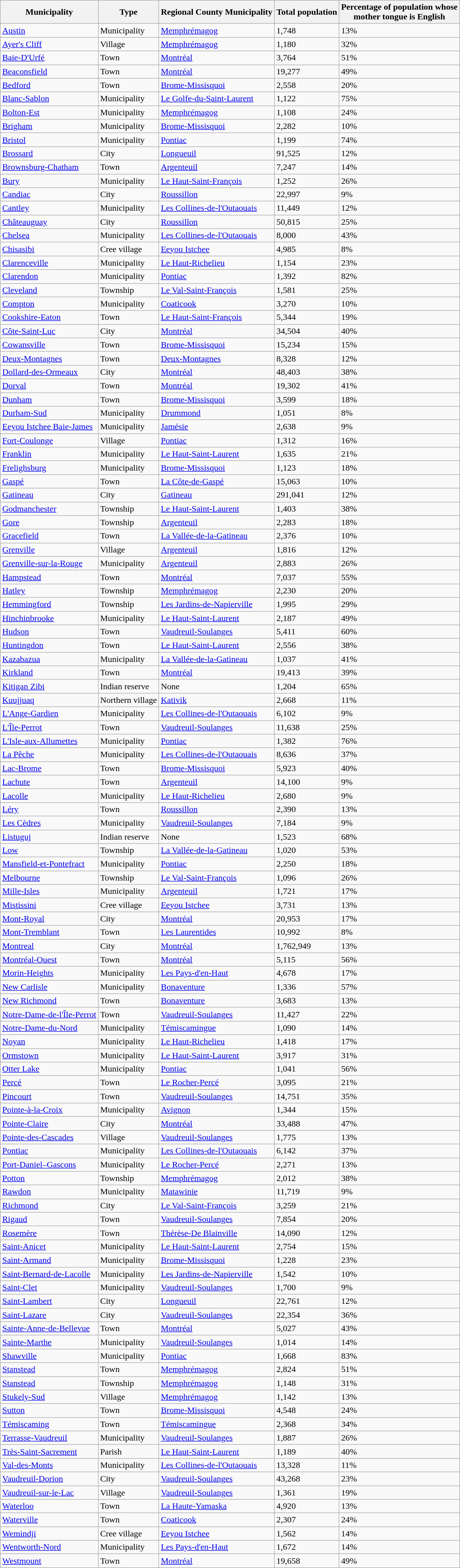<table class="wikitable sortable">
<tr>
<th>Municipality</th>
<th>Type</th>
<th>Regional County Municipality</th>
<th>Total population</th>
<th>Percentage of population whose<br> mother tongue is English</th>
</tr>
<tr>
<td><a href='#'>Austin</a></td>
<td>Municipality</td>
<td><a href='#'>Memphrémagog</a></td>
<td>1,748</td>
<td>13%</td>
</tr>
<tr>
<td><a href='#'>Ayer's Cliff</a></td>
<td>Village</td>
<td><a href='#'>Memphrémagog</a></td>
<td>1,180</td>
<td>32%</td>
</tr>
<tr>
<td><a href='#'>Baie-D'Urfé</a></td>
<td>Town</td>
<td><a href='#'>Montréal</a></td>
<td>3,764</td>
<td>51%</td>
</tr>
<tr>
<td><a href='#'>Beaconsfield</a></td>
<td>Town</td>
<td><a href='#'>Montréal</a></td>
<td>19,277</td>
<td>49%</td>
</tr>
<tr>
<td><a href='#'>Bedford</a></td>
<td>Town</td>
<td><a href='#'>Brome-Missisquoi</a></td>
<td>2,558</td>
<td>20%</td>
</tr>
<tr>
<td><a href='#'>Blanc-Sablon</a></td>
<td>Municipality</td>
<td><a href='#'>Le Golfe-du-Saint-Laurent</a></td>
<td>1,122</td>
<td>75%</td>
</tr>
<tr>
<td><a href='#'>Bolton-Est</a></td>
<td>Municipality</td>
<td><a href='#'>Memphrémagog</a></td>
<td>1,108</td>
<td>24%</td>
</tr>
<tr>
<td><a href='#'>Brigham</a></td>
<td>Municipality</td>
<td><a href='#'>Brome-Missisquoi</a></td>
<td>2,282</td>
<td>10%</td>
</tr>
<tr>
<td><a href='#'>Bristol</a></td>
<td>Municipality</td>
<td><a href='#'>Pontiac</a></td>
<td>1,199</td>
<td>74%</td>
</tr>
<tr>
<td><a href='#'>Brossard</a></td>
<td>City</td>
<td><a href='#'>Longueuil</a></td>
<td>91,525</td>
<td>12%</td>
</tr>
<tr>
<td><a href='#'>Brownsburg-Chatham</a></td>
<td>Town</td>
<td><a href='#'>Argenteuil</a></td>
<td>7,247</td>
<td>14%</td>
</tr>
<tr>
<td><a href='#'>Bury</a></td>
<td>Municipality</td>
<td><a href='#'>Le Haut-Saint-François</a></td>
<td>1,252</td>
<td>26%</td>
</tr>
<tr>
<td><a href='#'>Candiac</a></td>
<td>City</td>
<td><a href='#'>Roussillon</a></td>
<td>22,997</td>
<td>9%</td>
</tr>
<tr>
<td><a href='#'>Cantley</a></td>
<td>Municipality</td>
<td><a href='#'>Les Collines-de-l'Outaouais</a></td>
<td>11,449</td>
<td>12%</td>
</tr>
<tr>
<td><a href='#'>Châteauguay</a></td>
<td>City</td>
<td><a href='#'>Roussillon</a></td>
<td>50,815</td>
<td>25%</td>
</tr>
<tr>
<td><a href='#'>Chelsea</a></td>
<td>Municipality</td>
<td><a href='#'>Les Collines-de-l'Outaouais</a></td>
<td>8,000</td>
<td>43%</td>
</tr>
<tr>
<td><a href='#'>Chisasibi</a></td>
<td>Cree village</td>
<td><a href='#'>Eeyou Istchee</a></td>
<td>4,985</td>
<td>8%</td>
</tr>
<tr>
<td><a href='#'>Clarenceville</a></td>
<td>Municipality</td>
<td><a href='#'>Le Haut-Richelieu</a></td>
<td>1,154</td>
<td>23%</td>
</tr>
<tr>
<td><a href='#'>Clarendon</a></td>
<td>Municipality</td>
<td><a href='#'>Pontiac</a></td>
<td>1,392</td>
<td>82%</td>
</tr>
<tr>
<td><a href='#'>Cleveland</a></td>
<td>Township</td>
<td><a href='#'>Le Val-Saint-François</a></td>
<td>1,581</td>
<td>25%</td>
</tr>
<tr>
<td><a href='#'>Compton</a></td>
<td>Municipality</td>
<td><a href='#'>Coaticook</a></td>
<td>3,270</td>
<td>10%</td>
</tr>
<tr>
<td><a href='#'>Cookshire-Eaton</a></td>
<td>Town</td>
<td><a href='#'>Le Haut-Saint-François</a></td>
<td>5,344</td>
<td>19%</td>
</tr>
<tr>
<td><a href='#'>Côte-Saint-Luc</a></td>
<td>City</td>
<td><a href='#'>Montréal</a></td>
<td>34,504</td>
<td>40%</td>
</tr>
<tr>
<td><a href='#'>Cowansville</a></td>
<td>Town</td>
<td><a href='#'>Brome-Missisquoi</a></td>
<td>15,234</td>
<td>15%</td>
</tr>
<tr>
<td><a href='#'>Deux-Montagnes</a></td>
<td>Town</td>
<td><a href='#'>Deux-Montagnes</a></td>
<td>8,328</td>
<td>12%</td>
</tr>
<tr>
<td><a href='#'>Dollard-des-Ormeaux</a></td>
<td>City</td>
<td><a href='#'>Montréal</a></td>
<td>48,403</td>
<td>38%</td>
</tr>
<tr>
<td><a href='#'>Dorval</a></td>
<td>Town</td>
<td><a href='#'>Montréal</a></td>
<td>19,302</td>
<td>41%</td>
</tr>
<tr>
<td><a href='#'>Dunham</a></td>
<td>Town</td>
<td><a href='#'>Brome-Missisquoi</a></td>
<td>3,599</td>
<td>18%</td>
</tr>
<tr>
<td><a href='#'>Durham-Sud</a></td>
<td>Municipality</td>
<td><a href='#'>Drummond</a></td>
<td>1,051</td>
<td>8%</td>
</tr>
<tr>
<td><a href='#'>Eeyou Istchee Baie-James</a></td>
<td>Municipality</td>
<td><a href='#'>Jamésie</a></td>
<td>2,638</td>
<td>9%</td>
</tr>
<tr>
<td><a href='#'>Fort-Coulonge</a></td>
<td>Village</td>
<td><a href='#'>Pontiac</a></td>
<td>1,312</td>
<td>16%</td>
</tr>
<tr>
<td><a href='#'>Franklin</a></td>
<td>Municipality</td>
<td><a href='#'>Le Haut-Saint-Laurent</a></td>
<td>1,635</td>
<td>21%</td>
</tr>
<tr>
<td><a href='#'>Frelighsburg</a></td>
<td>Municipality</td>
<td><a href='#'>Brome-Missisquoi</a></td>
<td>1,123</td>
<td>18%</td>
</tr>
<tr>
<td><a href='#'>Gaspé</a></td>
<td>Town</td>
<td><a href='#'>La Côte-de-Gaspé</a></td>
<td>15,063</td>
<td>10%</td>
</tr>
<tr>
<td><a href='#'>Gatineau</a></td>
<td>City</td>
<td><a href='#'>Gatineau</a></td>
<td>291,041</td>
<td>12%</td>
</tr>
<tr>
<td><a href='#'>Godmanchester</a></td>
<td>Township</td>
<td><a href='#'>Le Haut-Saint-Laurent</a></td>
<td>1,403</td>
<td>38%</td>
</tr>
<tr>
<td><a href='#'>Gore</a></td>
<td>Township</td>
<td><a href='#'>Argenteuil</a></td>
<td>2,283</td>
<td>18%</td>
</tr>
<tr>
<td><a href='#'>Gracefield</a></td>
<td>Town</td>
<td><a href='#'>La Vallée-de-la-Gatineau</a></td>
<td>2,376</td>
<td>10%</td>
</tr>
<tr>
<td><a href='#'>Grenville</a></td>
<td>Village</td>
<td><a href='#'>Argenteuil</a></td>
<td>1,816</td>
<td>12%</td>
</tr>
<tr>
<td><a href='#'>Grenville-sur-la-Rouge</a></td>
<td>Municipality</td>
<td><a href='#'>Argenteuil</a></td>
<td>2,883</td>
<td>26%</td>
</tr>
<tr>
<td><a href='#'>Hampstead</a></td>
<td>Town</td>
<td><a href='#'>Montréal</a></td>
<td>7,037</td>
<td>55%</td>
</tr>
<tr>
<td><a href='#'>Hatley</a></td>
<td>Township</td>
<td><a href='#'>Memphrémagog</a></td>
<td>2,230</td>
<td>20%</td>
</tr>
<tr>
<td><a href='#'>Hemmingford</a></td>
<td>Township</td>
<td><a href='#'>Les Jardins-de-Napierville</a></td>
<td>1,995</td>
<td>29%</td>
</tr>
<tr>
<td><a href='#'>Hinchinbrooke</a></td>
<td>Municipality</td>
<td><a href='#'>Le Haut-Saint-Laurent</a></td>
<td>2,187</td>
<td>49%</td>
</tr>
<tr>
<td><a href='#'>Hudson</a></td>
<td>Town</td>
<td><a href='#'>Vaudreuil-Soulanges</a></td>
<td>5,411</td>
<td>60%</td>
</tr>
<tr>
<td><a href='#'>Huntingdon</a></td>
<td>Town</td>
<td><a href='#'>Le Haut-Saint-Laurent</a></td>
<td>2,556</td>
<td>38%</td>
</tr>
<tr>
<td><a href='#'>Kazabazua</a></td>
<td>Municipality</td>
<td><a href='#'>La Vallée-de-la-Gatineau</a></td>
<td>1,037</td>
<td>41%</td>
</tr>
<tr>
<td><a href='#'>Kirkland</a></td>
<td>Town</td>
<td><a href='#'>Montréal</a></td>
<td>19,413</td>
<td>39%</td>
</tr>
<tr>
<td><a href='#'>Kitigan Zibi</a></td>
<td>Indian reserve</td>
<td>None</td>
<td>1,204</td>
<td>65%</td>
</tr>
<tr>
<td><a href='#'>Kuujjuaq</a></td>
<td>Northern village</td>
<td><a href='#'>Kativik</a></td>
<td>2,668</td>
<td>11%</td>
</tr>
<tr>
<td><a href='#'>L'Ange-Gardien</a></td>
<td>Municipality</td>
<td><a href='#'>Les Collines-de-l'Outaouais</a></td>
<td>6,102</td>
<td>9%</td>
</tr>
<tr>
<td><a href='#'>L'Île-Perrot</a></td>
<td>Town</td>
<td><a href='#'>Vaudreuil-Soulanges</a></td>
<td>11,638</td>
<td>25%</td>
</tr>
<tr>
<td><a href='#'>L'Isle-aux-Allumettes</a></td>
<td>Municipality</td>
<td><a href='#'>Pontiac</a></td>
<td>1,382</td>
<td>76%</td>
</tr>
<tr>
<td><a href='#'>La Pêche</a></td>
<td>Municipality</td>
<td><a href='#'>Les Collines-de-l'Outaouais</a></td>
<td>8,636</td>
<td>37%</td>
</tr>
<tr>
<td><a href='#'>Lac-Brome</a></td>
<td>Town</td>
<td><a href='#'>Brome-Missisquoi</a></td>
<td>5,923</td>
<td>40%</td>
</tr>
<tr>
<td><a href='#'>Lachute</a></td>
<td>Town</td>
<td><a href='#'>Argenteuil</a></td>
<td>14,100</td>
<td>9%</td>
</tr>
<tr>
<td><a href='#'>Lacolle</a></td>
<td>Municipality</td>
<td><a href='#'>Le Haut-Richelieu</a></td>
<td>2,680</td>
<td>9%</td>
</tr>
<tr>
<td><a href='#'>Léry</a></td>
<td>Town</td>
<td><a href='#'>Roussillon</a></td>
<td>2,390</td>
<td>13%</td>
</tr>
<tr>
<td><a href='#'>Les Cèdres</a></td>
<td>Municipality</td>
<td><a href='#'>Vaudreuil-Soulanges</a></td>
<td>7,184</td>
<td>9%</td>
</tr>
<tr>
<td><a href='#'>Listuguj</a></td>
<td>Indian reserve</td>
<td>None</td>
<td>1,523</td>
<td>68%</td>
</tr>
<tr>
<td><a href='#'>Low</a></td>
<td>Township</td>
<td><a href='#'>La Vallée-de-la-Gatineau</a></td>
<td>1,020</td>
<td>53%</td>
</tr>
<tr>
<td><a href='#'>Mansfield-et-Pontefract</a></td>
<td>Municipality</td>
<td><a href='#'>Pontiac</a></td>
<td>2,250</td>
<td>18%</td>
</tr>
<tr>
<td><a href='#'>Melbourne</a></td>
<td>Township</td>
<td><a href='#'>Le Val-Saint-François</a></td>
<td>1,096</td>
<td>26%</td>
</tr>
<tr>
<td><a href='#'>Mille-Isles</a></td>
<td>Municipality</td>
<td><a href='#'>Argenteuil</a></td>
<td>1,721</td>
<td>17%</td>
</tr>
<tr>
<td><a href='#'>Mistissini</a></td>
<td>Cree village</td>
<td><a href='#'>Eeyou Istchee</a></td>
<td>3,731</td>
<td>13%</td>
</tr>
<tr>
<td><a href='#'>Mont-Royal</a></td>
<td>City</td>
<td><a href='#'>Montréal</a></td>
<td>20,953</td>
<td>17%</td>
</tr>
<tr>
<td><a href='#'>Mont-Tremblant</a></td>
<td>Town</td>
<td><a href='#'>Les Laurentides</a></td>
<td>10,992</td>
<td>8%</td>
</tr>
<tr>
<td><a href='#'>Montreal</a></td>
<td>City</td>
<td><a href='#'>Montréal</a></td>
<td>1,762,949</td>
<td>13%</td>
</tr>
<tr>
<td><a href='#'>Montréal-Ouest</a></td>
<td>Town</td>
<td><a href='#'>Montréal</a></td>
<td>5,115</td>
<td>56%</td>
</tr>
<tr>
<td><a href='#'>Morin-Heights</a></td>
<td>Municipality</td>
<td><a href='#'>Les Pays-d'en-Haut</a></td>
<td>4,678</td>
<td>17%</td>
</tr>
<tr>
<td><a href='#'>New Carlisle</a></td>
<td>Municipality</td>
<td><a href='#'>Bonaventure</a></td>
<td>1,336</td>
<td>57%</td>
</tr>
<tr>
<td><a href='#'>New Richmond</a></td>
<td>Town</td>
<td><a href='#'>Bonaventure</a></td>
<td>3,683</td>
<td>13%</td>
</tr>
<tr>
<td><a href='#'>Notre-Dame-de-l'Île-Perrot</a></td>
<td>Town</td>
<td><a href='#'>Vaudreuil-Soulanges</a></td>
<td>11,427</td>
<td>22%</td>
</tr>
<tr>
<td><a href='#'>Notre-Dame-du-Nord</a></td>
<td>Municipality</td>
<td><a href='#'>Témiscamingue</a></td>
<td>1,090</td>
<td>14%</td>
</tr>
<tr>
<td><a href='#'>Noyan</a></td>
<td>Municipality</td>
<td><a href='#'>Le Haut-Richelieu</a></td>
<td>1,418</td>
<td>17%</td>
</tr>
<tr>
<td><a href='#'>Ormstown</a></td>
<td>Municipality</td>
<td><a href='#'>Le Haut-Saint-Laurent</a></td>
<td>3,917</td>
<td>31%</td>
</tr>
<tr>
<td><a href='#'>Otter Lake</a></td>
<td>Municipality</td>
<td><a href='#'>Pontiac</a></td>
<td>1,041</td>
<td>56%</td>
</tr>
<tr>
<td><a href='#'>Percé</a></td>
<td>Town</td>
<td><a href='#'>Le Rocher-Percé</a></td>
<td>3,095</td>
<td>21%</td>
</tr>
<tr>
<td><a href='#'>Pincourt</a></td>
<td>Town</td>
<td><a href='#'>Vaudreuil-Soulanges</a></td>
<td>14,751</td>
<td>35%</td>
</tr>
<tr>
<td><a href='#'>Pointe-à-la-Croix</a></td>
<td>Municipality</td>
<td><a href='#'>Avignon</a></td>
<td>1,344</td>
<td>15%</td>
</tr>
<tr>
<td><a href='#'>Pointe-Claire</a></td>
<td>City</td>
<td><a href='#'>Montréal</a></td>
<td>33,488</td>
<td>47%</td>
</tr>
<tr>
<td><a href='#'>Pointe-des-Cascades</a></td>
<td>Village</td>
<td><a href='#'>Vaudreuil-Soulanges</a></td>
<td>1,775</td>
<td>13%</td>
</tr>
<tr>
<td><a href='#'>Pontiac</a></td>
<td>Municipality</td>
<td><a href='#'>Les Collines-de-l'Outaouais</a></td>
<td>6,142</td>
<td>37%</td>
</tr>
<tr>
<td><a href='#'>Port-Daniel–Gascons</a></td>
<td>Municipality</td>
<td><a href='#'>Le Rocher-Percé</a></td>
<td>2,271</td>
<td>13%</td>
</tr>
<tr>
<td><a href='#'>Potton</a></td>
<td>Township</td>
<td><a href='#'>Memphrémagog</a></td>
<td>2,012</td>
<td>38%</td>
</tr>
<tr>
<td><a href='#'>Rawdon</a></td>
<td>Municipality</td>
<td><a href='#'>Matawinie</a></td>
<td>11,719</td>
<td>9%</td>
</tr>
<tr>
<td><a href='#'>Richmond</a></td>
<td>City</td>
<td><a href='#'>Le Val-Saint-François</a></td>
<td>3,259</td>
<td>21%</td>
</tr>
<tr>
<td><a href='#'>Rigaud</a></td>
<td>Town</td>
<td><a href='#'>Vaudreuil-Soulanges</a></td>
<td>7,854</td>
<td>20%</td>
</tr>
<tr>
<td><a href='#'>Rosemère</a></td>
<td>Town</td>
<td><a href='#'>Thérèse-De Blainville</a></td>
<td>14,090</td>
<td>12%</td>
</tr>
<tr>
<td><a href='#'>Saint-Anicet</a></td>
<td>Municipality</td>
<td><a href='#'>Le Haut-Saint-Laurent</a></td>
<td>2,754</td>
<td>15%</td>
</tr>
<tr>
<td><a href='#'>Saint-Armand</a></td>
<td>Municipality</td>
<td><a href='#'>Brome-Missisquoi</a></td>
<td>1,228</td>
<td>23%</td>
</tr>
<tr>
<td><a href='#'>Saint-Bernard-de-Lacolle</a></td>
<td>Municipality</td>
<td><a href='#'>Les Jardins-de-Napierville</a></td>
<td>1,542</td>
<td>10%</td>
</tr>
<tr>
<td><a href='#'>Saint-Clet</a></td>
<td>Municipality</td>
<td><a href='#'>Vaudreuil-Soulanges</a></td>
<td>1,700</td>
<td>9%</td>
</tr>
<tr>
<td><a href='#'>Saint-Lambert</a></td>
<td>City</td>
<td><a href='#'>Longueuil</a></td>
<td>22,761</td>
<td>12%</td>
</tr>
<tr>
<td><a href='#'>Saint-Lazare</a></td>
<td>City</td>
<td><a href='#'>Vaudreuil-Soulanges</a></td>
<td>22,354</td>
<td>36%</td>
</tr>
<tr>
<td><a href='#'>Sainte-Anne-de-Bellevue</a></td>
<td>Town</td>
<td><a href='#'>Montréal</a></td>
<td>5,027</td>
<td>43%</td>
</tr>
<tr>
<td><a href='#'>Sainte-Marthe</a></td>
<td>Municipality</td>
<td><a href='#'>Vaudreuil-Soulanges</a></td>
<td>1,014</td>
<td>14%</td>
</tr>
<tr>
<td><a href='#'>Shawville</a></td>
<td>Municipality</td>
<td><a href='#'>Pontiac</a></td>
<td>1,668</td>
<td>83%</td>
</tr>
<tr>
<td><a href='#'>Stanstead</a></td>
<td>Town</td>
<td><a href='#'>Memphrémagog</a></td>
<td>2,824</td>
<td>51%</td>
</tr>
<tr>
<td><a href='#'>Stanstead</a></td>
<td>Township</td>
<td><a href='#'>Memphrémagog</a></td>
<td>1,148</td>
<td>31%</td>
</tr>
<tr>
<td><a href='#'>Stukely-Sud</a></td>
<td>Village</td>
<td><a href='#'>Memphrémagog</a></td>
<td>1,142</td>
<td>13%</td>
</tr>
<tr>
<td><a href='#'>Sutton</a></td>
<td>Town</td>
<td><a href='#'>Brome-Missisquoi</a></td>
<td>4,548</td>
<td>24%</td>
</tr>
<tr>
<td><a href='#'>Témiscaming</a></td>
<td>Town</td>
<td><a href='#'>Témiscamingue</a></td>
<td>2,368</td>
<td>34%</td>
</tr>
<tr>
<td><a href='#'>Terrasse-Vaudreuil</a></td>
<td>Municipality</td>
<td><a href='#'>Vaudreuil-Soulanges</a></td>
<td>1,887</td>
<td>26%</td>
</tr>
<tr>
<td><a href='#'>Très-Saint-Sacrement</a></td>
<td>Parish</td>
<td><a href='#'>Le Haut-Saint-Laurent</a></td>
<td>1,189</td>
<td>40%</td>
</tr>
<tr>
<td><a href='#'>Val-des-Monts</a></td>
<td>Municipality</td>
<td><a href='#'>Les Collines-de-l'Outaouais</a></td>
<td>13,328</td>
<td>11%</td>
</tr>
<tr>
<td><a href='#'>Vaudreuil-Dorion</a></td>
<td>City</td>
<td><a href='#'>Vaudreuil-Soulanges</a></td>
<td>43,268</td>
<td>23%</td>
</tr>
<tr>
<td><a href='#'>Vaudreuil-sur-le-Lac</a></td>
<td>Village</td>
<td><a href='#'>Vaudreuil-Soulanges</a></td>
<td>1,361</td>
<td>19%</td>
</tr>
<tr>
<td><a href='#'>Waterloo</a></td>
<td>Town</td>
<td><a href='#'>La Haute-Yamaska</a></td>
<td>4,920</td>
<td>13%</td>
</tr>
<tr>
<td><a href='#'>Waterville</a></td>
<td>Town</td>
<td><a href='#'>Coaticook</a></td>
<td>2,307</td>
<td>24%</td>
</tr>
<tr>
<td><a href='#'>Wemindji</a></td>
<td>Cree village</td>
<td><a href='#'>Eeyou Istchee</a></td>
<td>1,562</td>
<td>14%</td>
</tr>
<tr>
<td><a href='#'>Wentworth-Nord</a></td>
<td>Municipality</td>
<td><a href='#'>Les Pays-d'en-Haut</a></td>
<td>1,672</td>
<td>14%</td>
</tr>
<tr>
<td><a href='#'>Westmount</a></td>
<td>Town</td>
<td><a href='#'>Montréal</a></td>
<td>19,658</td>
<td>49%</td>
</tr>
</table>
